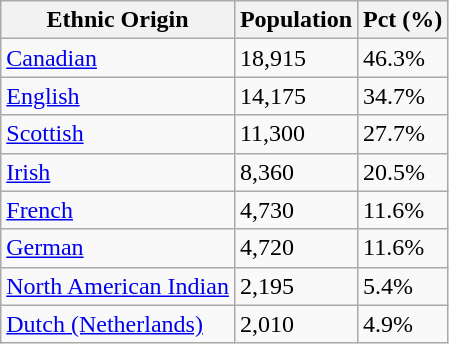<table class="wikitable">
<tr>
<th>Ethnic Origin</th>
<th>Population</th>
<th>Pct (%)</th>
</tr>
<tr>
<td><a href='#'>Canadian</a></td>
<td>18,915</td>
<td>46.3%</td>
</tr>
<tr>
<td><a href='#'>English</a></td>
<td>14,175</td>
<td>34.7%</td>
</tr>
<tr>
<td><a href='#'>Scottish</a></td>
<td>11,300</td>
<td>27.7%</td>
</tr>
<tr>
<td><a href='#'>Irish</a></td>
<td>8,360</td>
<td>20.5%</td>
</tr>
<tr>
<td><a href='#'>French</a></td>
<td>4,730</td>
<td>11.6%</td>
</tr>
<tr>
<td><a href='#'>German</a></td>
<td>4,720</td>
<td>11.6%</td>
</tr>
<tr>
<td><a href='#'>North American Indian</a></td>
<td>2,195</td>
<td>5.4%</td>
</tr>
<tr>
<td><a href='#'>Dutch (Netherlands)</a></td>
<td>2,010</td>
<td>4.9%</td>
</tr>
</table>
